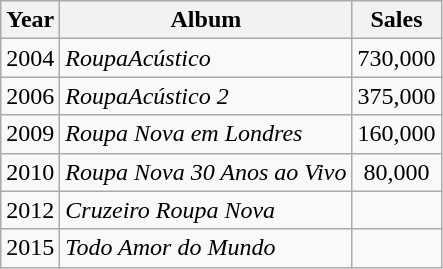<table class="wikitable" border="1" style=text-align:center;>
<tr>
<th>Year</th>
<th>Album</th>
<th>Sales</th>
</tr>
<tr>
<td>2004</td>
<td align="left"><em>RoupaAcústico</em></td>
<td>730,000</td>
</tr>
<tr>
<td>2006</td>
<td align="left"><em>RoupaAcústico 2</em></td>
<td>375,000</td>
</tr>
<tr>
<td>2009</td>
<td align="left"><em>Roupa Nova em Londres</em></td>
<td>160,000</td>
</tr>
<tr>
<td>2010</td>
<td align="left"><em>Roupa Nova 30 Anos ao Vivo</em></td>
<td>80,000</td>
</tr>
<tr>
<td>2012</td>
<td align="left"><em>Cruzeiro Roupa Nova</em></td>
<td></td>
</tr>
<tr>
<td>2015</td>
<td align="left"><em>Todo Amor do Mundo</em></td>
<td></td>
</tr>
</table>
